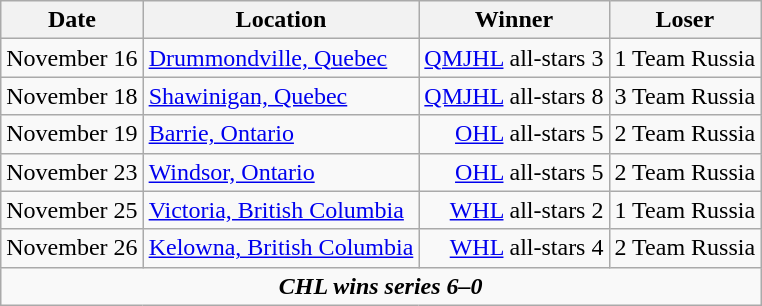<table class="wikitable">
<tr>
<th>Date</th>
<th>Location</th>
<th>Winner</th>
<th>Loser</th>
</tr>
<tr>
<td>November 16</td>
<td><a href='#'>Drummondville, Quebec</a></td>
<td align="right"><a href='#'>QMJHL</a> all-stars 3</td>
<td>1 Team Russia</td>
</tr>
<tr>
<td>November 18</td>
<td><a href='#'>Shawinigan, Quebec</a></td>
<td align="right"><a href='#'>QMJHL</a> all-stars 8</td>
<td>3 Team Russia</td>
</tr>
<tr>
<td>November 19</td>
<td><a href='#'>Barrie, Ontario</a></td>
<td align="right"><a href='#'>OHL</a> all-stars 5</td>
<td>2 Team Russia</td>
</tr>
<tr>
<td>November 23</td>
<td><a href='#'>Windsor, Ontario</a></td>
<td align="right"><a href='#'>OHL</a> all-stars 5</td>
<td>2 Team Russia</td>
</tr>
<tr>
<td>November 25</td>
<td><a href='#'>Victoria, British Columbia</a></td>
<td align="right"><a href='#'>WHL</a> all-stars 2</td>
<td>1 Team Russia</td>
</tr>
<tr>
<td>November 26</td>
<td><a href='#'>Kelowna, British Columbia</a></td>
<td align="right"><a href='#'>WHL</a> all-stars 4</td>
<td>2 Team Russia</td>
</tr>
<tr align="center">
<td colspan="4"><strong><em>CHL wins series 6–0</em></strong></td>
</tr>
</table>
